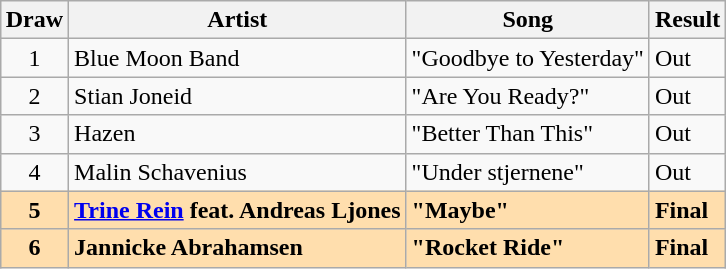<table class="sortable wikitable" style="margin: 1em auto 1em auto; text-align:center;">
<tr>
<th>Draw</th>
<th>Artist</th>
<th>Song</th>
<th>Result</th>
</tr>
<tr>
<td>1</td>
<td style="text-align:left;">Blue Moon Band</td>
<td style="text-align:left;">"Goodbye to Yesterday"</td>
<td style="text-align:left;">Out</td>
</tr>
<tr>
<td>2</td>
<td style="text-align:left;">Stian Joneid</td>
<td style="text-align:left;">"Are You Ready?"</td>
<td style="text-align:left;">Out</td>
</tr>
<tr>
<td>3</td>
<td style="text-align:left;">Hazen</td>
<td style="text-align:left;">"Better Than This"</td>
<td style="text-align:left;">Out</td>
</tr>
<tr>
<td>4</td>
<td style="text-align:left;">Malin Schavenius</td>
<td style="text-align:left;">"Under stjernene"</td>
<td style="text-align:left;">Out</td>
</tr>
<tr style="font-weight:bold; background:navajowhite;">
<td>5</td>
<td style="text-align:left;"><a href='#'>Trine Rein</a> feat. Andreas Ljones</td>
<td style="text-align:left;">"Maybe"</td>
<td style="text-align:left;">Final</td>
</tr>
<tr style="font-weight:bold; background:navajowhite;">
<td>6</td>
<td style="text-align:left;">Jannicke Abrahamsen</td>
<td style="text-align:left;">"Rocket Ride"</td>
<td style="text-align:left;">Final</td>
</tr>
</table>
